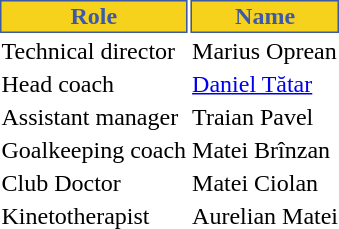<table class="toccolours">
<tr>
<th style="background:#f6d21c;color:#3d5aa8;border:1px solid #3d5aa8;">Role</th>
<th style="background:#f6d21c;color:#3d5aa8;border:1px solid #3d5aa8;">Name</th>
</tr>
<tr>
<td>Technical director</td>
<td> Marius Oprean</td>
</tr>
<tr>
<td>Head coach</td>
<td> <a href='#'>Daniel Tătar</a></td>
</tr>
<tr>
<td>Assistant manager</td>
<td> Traian Pavel</td>
</tr>
<tr>
<td>Goalkeeping coach</td>
<td> Matei Brînzan</td>
</tr>
<tr>
<td>Club Doctor</td>
<td> Matei Ciolan</td>
</tr>
<tr>
<td>Kinetotherapist</td>
<td> Aurelian Matei</td>
</tr>
</table>
